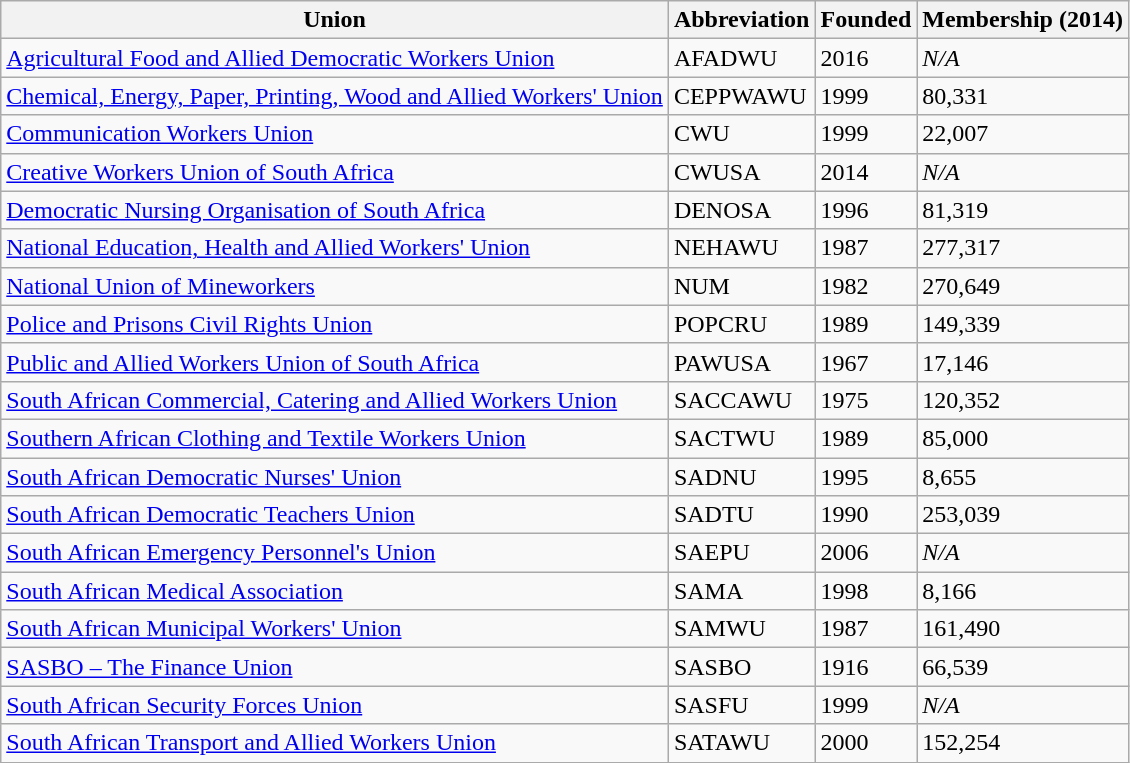<table class="wikitable sortable">
<tr>
<th>Union</th>
<th>Abbreviation</th>
<th>Founded</th>
<th>Membership (2014)</th>
</tr>
<tr>
<td><a href='#'>Agricultural Food and Allied Democratic Workers Union</a></td>
<td>AFADWU</td>
<td>2016</td>
<td><em>N/A</em></td>
</tr>
<tr>
<td><a href='#'>Chemical, Energy, Paper, Printing, Wood and Allied Workers' Union</a></td>
<td>CEPPWAWU</td>
<td>1999</td>
<td>80,331</td>
</tr>
<tr>
<td><a href='#'>Communication Workers Union</a></td>
<td>CWU</td>
<td>1999</td>
<td>22,007</td>
</tr>
<tr>
<td><a href='#'>Creative Workers Union of South Africa</a></td>
<td>CWUSA</td>
<td>2014</td>
<td><em>N/A</em></td>
</tr>
<tr>
<td><a href='#'>Democratic Nursing Organisation of South Africa</a></td>
<td>DENOSA</td>
<td>1996</td>
<td>81,319</td>
</tr>
<tr>
<td><a href='#'>National Education, Health and Allied Workers' Union</a></td>
<td>NEHAWU</td>
<td>1987</td>
<td>277,317</td>
</tr>
<tr>
<td><a href='#'>National Union of Mineworkers</a></td>
<td>NUM</td>
<td>1982</td>
<td>270,649</td>
</tr>
<tr>
<td><a href='#'>Police and Prisons Civil Rights Union</a></td>
<td>POPCRU</td>
<td>1989</td>
<td>149,339</td>
</tr>
<tr>
<td><a href='#'>Public and Allied Workers Union of South Africa</a></td>
<td>PAWUSA</td>
<td>1967</td>
<td>17,146</td>
</tr>
<tr>
<td><a href='#'>South African Commercial, Catering and Allied Workers Union</a></td>
<td>SACCAWU</td>
<td>1975</td>
<td>120,352</td>
</tr>
<tr>
<td><a href='#'>Southern African Clothing and Textile Workers Union</a></td>
<td>SACTWU</td>
<td>1989</td>
<td>85,000</td>
</tr>
<tr>
<td><a href='#'>South African Democratic Nurses' Union</a></td>
<td>SADNU</td>
<td>1995</td>
<td>8,655</td>
</tr>
<tr>
<td><a href='#'>South African Democratic Teachers Union</a></td>
<td>SADTU</td>
<td>1990</td>
<td>253,039</td>
</tr>
<tr>
<td><a href='#'>South African Emergency Personnel's Union</a></td>
<td>SAEPU</td>
<td>2006</td>
<td><em>N/A</em></td>
</tr>
<tr>
<td><a href='#'>South African Medical Association</a></td>
<td>SAMA</td>
<td>1998</td>
<td>8,166</td>
</tr>
<tr>
<td><a href='#'>South African Municipal Workers' Union</a></td>
<td>SAMWU</td>
<td>1987</td>
<td>161,490</td>
</tr>
<tr>
<td><a href='#'>SASBO &ndash; The Finance Union</a></td>
<td>SASBO</td>
<td>1916</td>
<td>66,539</td>
</tr>
<tr>
<td><a href='#'>South African Security Forces Union</a></td>
<td>SASFU</td>
<td>1999</td>
<td><em>N/A</em></td>
</tr>
<tr>
<td><a href='#'>South African Transport and Allied Workers Union</a></td>
<td>SATAWU</td>
<td>2000</td>
<td>152,254</td>
</tr>
</table>
